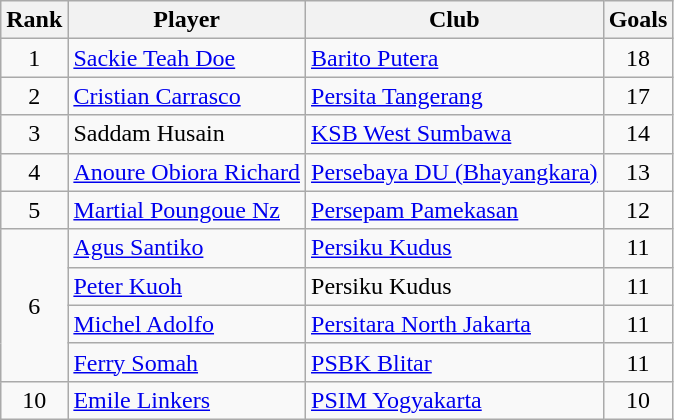<table class="wikitable" style="text-align:center">
<tr>
<th>Rank</th>
<th>Player</th>
<th>Club</th>
<th>Goals</th>
</tr>
<tr>
<td rowspan="1">1</td>
<td align="left"><a href='#'>Sackie Teah Doe</a></td>
<td align="left"><a href='#'>Barito Putera</a></td>
<td>18</td>
</tr>
<tr>
<td rowspan="1">2</td>
<td align="left"><a href='#'>Cristian Carrasco</a></td>
<td align="left"><a href='#'>Persita Tangerang</a></td>
<td>17</td>
</tr>
<tr>
<td rowspan="1">3</td>
<td align="left">Saddam Husain</td>
<td align="left"><a href='#'>KSB West Sumbawa</a></td>
<td>14</td>
</tr>
<tr>
<td rowspan="1">4</td>
<td align="left"><a href='#'>Anoure Obiora Richard</a></td>
<td align="left"><a href='#'>Persebaya DU (Bhayangkara)</a></td>
<td>13</td>
</tr>
<tr>
<td rowspan="1">5</td>
<td align="left"><a href='#'>Martial Poungoue Nz</a></td>
<td align="left"><a href='#'>Persepam Pamekasan</a></td>
<td>12</td>
</tr>
<tr>
<td rowspan="4">6</td>
<td align="left"><a href='#'>Agus Santiko</a></td>
<td align="left"><a href='#'>Persiku Kudus</a></td>
<td>11</td>
</tr>
<tr>
<td align="left"><a href='#'>Peter Kuoh</a></td>
<td align="left">Persiku Kudus</td>
<td>11</td>
</tr>
<tr>
<td align="left"><a href='#'>Michel Adolfo</a></td>
<td align="left"><a href='#'>Persitara North Jakarta</a></td>
<td>11</td>
</tr>
<tr>
<td align="left"><a href='#'>Ferry Somah</a></td>
<td align="left"><a href='#'>PSBK Blitar</a></td>
<td>11</td>
</tr>
<tr>
<td rowspan="1">10</td>
<td align="left"><a href='#'>Emile Linkers</a></td>
<td align="left"><a href='#'>PSIM Yogyakarta</a></td>
<td>10</td>
</tr>
</table>
